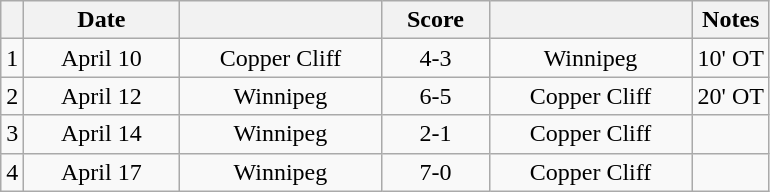<table class="wikitable">
<tr>
<th></th>
<th style="width:6em">Date</th>
<th style="width:8em"></th>
<th style="width:4em">Score</th>
<th style="width:8em"></th>
<th>Notes</th>
</tr>
<tr align="center">
<td>1</td>
<td>April 10</td>
<td>Copper Cliff</td>
<td align="center">4-3</td>
<td>Winnipeg</td>
<td>10' OT</td>
</tr>
<tr align="center">
<td>2</td>
<td>April 12</td>
<td>Winnipeg</td>
<td align="center">6-5</td>
<td>Copper Cliff</td>
<td>20' OT</td>
</tr>
<tr align="center">
<td>3</td>
<td>April 14</td>
<td>Winnipeg</td>
<td align="center">2-1</td>
<td>Copper Cliff</td>
<td></td>
</tr>
<tr align="center">
<td>4</td>
<td>April 17</td>
<td>Winnipeg</td>
<td align="center">7-0</td>
<td>Copper Cliff</td>
<td></td>
</tr>
</table>
